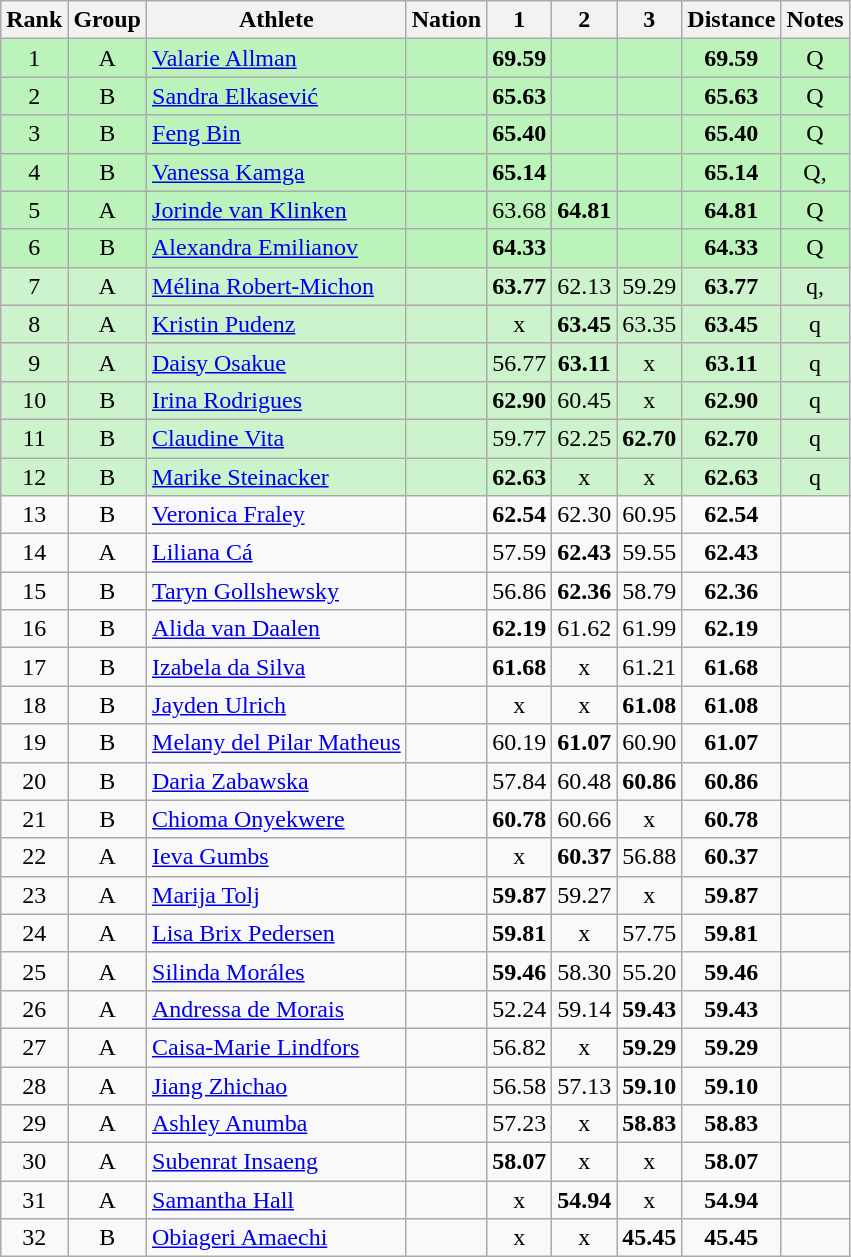<table class="wikitable sortable" style="text-align:center">
<tr>
<th>Rank</th>
<th>Group</th>
<th>Athlete</th>
<th>Nation</th>
<th>1</th>
<th>2</th>
<th>3</th>
<th>Distance</th>
<th>Notes</th>
</tr>
<tr bgcolor="bbf3bb">
<td>1</td>
<td>A</td>
<td align="left"><a href='#'>Valarie Allman</a></td>
<td align="left"></td>
<td><strong>69.59</strong></td>
<td></td>
<td></td>
<td><strong>69.59</strong></td>
<td>Q</td>
</tr>
<tr bgcolor="bbf3bb">
<td>2</td>
<td>B</td>
<td align="left"><a href='#'>Sandra Elkasević</a></td>
<td align="left"></td>
<td><strong>65.63</strong></td>
<td></td>
<td></td>
<td><strong>65.63</strong></td>
<td>Q</td>
</tr>
<tr bgcolor="bbf3bb">
<td>3</td>
<td>B</td>
<td align="left"><a href='#'>Feng Bin</a></td>
<td align="left"></td>
<td><strong>65.40</strong></td>
<td></td>
<td></td>
<td><strong>65.40</strong></td>
<td>Q</td>
</tr>
<tr bgcolor="bbf3bb">
<td>4</td>
<td>B</td>
<td align="left"><a href='#'>Vanessa Kamga</a></td>
<td align="left"></td>
<td><strong>65.14</strong></td>
<td></td>
<td></td>
<td><strong>65.14</strong></td>
<td>Q, </td>
</tr>
<tr bgcolor="bbf3bb">
<td>5</td>
<td>A</td>
<td align="left"><a href='#'>Jorinde van Klinken</a></td>
<td align="left"></td>
<td>63.68</td>
<td><strong>64.81</strong></td>
<td></td>
<td><strong>64.81</strong></td>
<td>Q</td>
</tr>
<tr bgcolor="bbf3bb">
<td>6</td>
<td>B</td>
<td align="left"><a href='#'>Alexandra Emilianov</a></td>
<td align="left"></td>
<td><strong>64.33</strong></td>
<td></td>
<td></td>
<td><strong>64.33</strong></td>
<td>Q</td>
</tr>
<tr bgcolor="ccf3cc">
<td>7</td>
<td>A</td>
<td align="left"><a href='#'>Mélina Robert-Michon</a></td>
<td align="left"></td>
<td><strong>63.77</strong></td>
<td>62.13</td>
<td>59.29</td>
<td><strong>63.77</strong></td>
<td>q, </td>
</tr>
<tr bgcolor="ccf3cc">
<td>8</td>
<td>A</td>
<td align="left"><a href='#'>Kristin Pudenz</a></td>
<td align="left"></td>
<td>x</td>
<td><strong>63.45</strong></td>
<td>63.35</td>
<td><strong>63.45</strong></td>
<td>q</td>
</tr>
<tr bgcolor="ccf3cc">
<td>9</td>
<td>A</td>
<td align="left"><a href='#'>Daisy Osakue</a></td>
<td align="left"></td>
<td>56.77</td>
<td><strong>63.11</strong></td>
<td>x</td>
<td><strong>63.11</strong></td>
<td>q</td>
</tr>
<tr bgcolor="ccf3cc">
<td>10</td>
<td>B</td>
<td align="left"><a href='#'>Irina Rodrigues</a></td>
<td align="left"></td>
<td><strong>62.90</strong></td>
<td>60.45</td>
<td>x</td>
<td><strong>62.90</strong></td>
<td>q</td>
</tr>
<tr bgcolor="ccf3cc">
<td>11</td>
<td>B</td>
<td align="left"><a href='#'>Claudine Vita</a></td>
<td align="left"></td>
<td>59.77</td>
<td>62.25</td>
<td><strong>62.70</strong></td>
<td><strong>62.70</strong></td>
<td>q</td>
</tr>
<tr bgcolor="ccf3cc">
<td>12</td>
<td>B</td>
<td align="left"><a href='#'>Marike Steinacker</a></td>
<td align="left"></td>
<td><strong>62.63</strong></td>
<td>x</td>
<td>x</td>
<td><strong>62.63</strong></td>
<td>q</td>
</tr>
<tr>
<td>13</td>
<td>B</td>
<td align="left"><a href='#'>Veronica Fraley</a></td>
<td align="left"></td>
<td><strong>62.54</strong></td>
<td>62.30</td>
<td>60.95</td>
<td><strong>62.54</strong></td>
<td></td>
</tr>
<tr>
<td>14</td>
<td>A</td>
<td align="left"><a href='#'>Liliana Cá</a></td>
<td align="left"></td>
<td>57.59</td>
<td data-sort-value="1.00"><strong>62.43</strong></td>
<td>59.55</td>
<td><strong>62.43</strong></td>
<td></td>
</tr>
<tr>
<td>15</td>
<td>B</td>
<td align="left"><a href='#'>Taryn Gollshewsky</a></td>
<td align="left"></td>
<td data-sort-value="1.00">56.86</td>
<td><strong>62.36</strong></td>
<td>58.79</td>
<td><strong>62.36</strong></td>
<td></td>
</tr>
<tr>
<td>16</td>
<td>B</td>
<td align="left"><a href='#'>Alida van Daalen</a></td>
<td align="left"></td>
<td><strong>62.19</strong></td>
<td>61.62</td>
<td data-sort-value="1.00">61.99</td>
<td><strong>62.19</strong></td>
<td></td>
</tr>
<tr>
<td>17</td>
<td>B</td>
<td align="left"><a href='#'>Izabela da Silva</a></td>
<td align="left"></td>
<td><strong>61.68</strong></td>
<td>x</td>
<td>61.21</td>
<td><strong>61.68</strong></td>
<td></td>
</tr>
<tr>
<td>18</td>
<td>B</td>
<td align="left"><a href='#'>Jayden Ulrich</a></td>
<td align="left"></td>
<td>x</td>
<td>x</td>
<td data-sort-value="1.00"><strong>61.08</strong></td>
<td><strong>61.08</strong></td>
<td></td>
</tr>
<tr>
<td>19</td>
<td>B</td>
<td align="left"><a href='#'>Melany del Pilar Matheus</a></td>
<td align="left"></td>
<td data-sort-value="1.00">60.19</td>
<td><strong>61.07</strong></td>
<td>60.90</td>
<td><strong>61.07</strong></td>
<td></td>
</tr>
<tr>
<td>20</td>
<td>B</td>
<td align="left"><a href='#'>Daria Zabawska</a></td>
<td align="left"></td>
<td>57.84</td>
<td>60.48</td>
<td><strong>60.86</strong></td>
<td><strong>60.86</strong></td>
<td></td>
</tr>
<tr>
<td>21</td>
<td>B</td>
<td align="left"><a href='#'>Chioma Onyekwere</a></td>
<td align="left"></td>
<td><strong>60.78</strong></td>
<td>60.66</td>
<td>x</td>
<td><strong>60.78</strong></td>
<td></td>
</tr>
<tr>
<td>22</td>
<td>A</td>
<td align="left"><a href='#'>Ieva Gumbs</a></td>
<td align="left"></td>
<td>x</td>
<td><strong>60.37</strong></td>
<td data-sort-value="1.00">56.88</td>
<td><strong>60.37</strong></td>
<td></td>
</tr>
<tr>
<td>23</td>
<td>A</td>
<td align="left"><a href='#'>Marija Tolj</a></td>
<td align="left"></td>
<td><strong>59.87</strong></td>
<td>59.27</td>
<td>x</td>
<td><strong>59.87</strong></td>
<td></td>
</tr>
<tr>
<td>24</td>
<td>A</td>
<td align="left"><a href='#'>Lisa Brix Pedersen</a></td>
<td align="left"></td>
<td><strong>59.81</strong></td>
<td data-sort-value="1.00">x</td>
<td>57.75</td>
<td><strong>59.81</strong></td>
<td></td>
</tr>
<tr>
<td>25</td>
<td>A</td>
<td align="left"><a href='#'>Silinda Moráles</a></td>
<td align="left"></td>
<td><strong>59.46</strong></td>
<td data-sort-value="1.00">58.30</td>
<td>55.20</td>
<td><strong>59.46</strong></td>
<td></td>
</tr>
<tr>
<td>26</td>
<td>A</td>
<td align="left"><a href='#'>Andressa de Morais</a></td>
<td align="left"></td>
<td>52.24</td>
<td data-sort-value="1.00">59.14</td>
<td data-sort-value="1.00"><strong>59.43</strong></td>
<td><strong>59.43</strong></td>
<td></td>
</tr>
<tr>
<td>27</td>
<td>A</td>
<td align="left"><a href='#'>Caisa-Marie Lindfors</a></td>
<td align="left"></td>
<td data-sort-value="1.00">56.82</td>
<td>x</td>
<td><strong>59.29</strong></td>
<td><strong>59.29</strong></td>
<td></td>
</tr>
<tr>
<td>28</td>
<td>A</td>
<td align="left"><a href='#'>Jiang Zhichao</a></td>
<td align="left"></td>
<td data-sort-value="1.00">56.58</td>
<td>57.13</td>
<td data-sort-value="1.00"><strong>59.10</strong></td>
<td><strong>59.10</strong></td>
<td></td>
</tr>
<tr>
<td>29</td>
<td>A</td>
<td align="left"><a href='#'>Ashley Anumba</a></td>
<td align="left"></td>
<td>57.23</td>
<td data-sort-value="1.00">x</td>
<td><strong>58.83</strong></td>
<td><strong>58.83</strong></td>
<td></td>
</tr>
<tr>
<td>30</td>
<td>A</td>
<td align="left"><a href='#'>Subenrat Insaeng</a></td>
<td align="left"></td>
<td><strong>58.07</strong></td>
<td>x</td>
<td>x</td>
<td><strong>58.07</strong></td>
<td></td>
</tr>
<tr>
<td>31</td>
<td>A</td>
<td align="left"><a href='#'>Samantha Hall</a></td>
<td align="left"></td>
<td>x</td>
<td><strong>54.94</strong></td>
<td>x</td>
<td><strong>54.94</strong></td>
<td></td>
</tr>
<tr>
<td>32</td>
<td>B</td>
<td align="left"><a href='#'>Obiageri Amaechi</a></td>
<td align="left"></td>
<td>x</td>
<td>x</td>
<td><strong>45.45</strong></td>
<td><strong>45.45</strong></td>
<td></td>
</tr>
</table>
